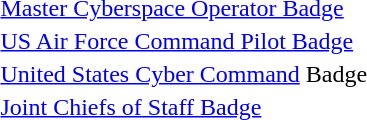<table>
<tr>
<td></td>
<td><a href='#'>Master Cyberspace Operator Badge</a></td>
</tr>
<tr>
<td></td>
<td><a href='#'>US Air Force Command Pilot Badge</a></td>
</tr>
<tr>
<td></td>
<td><a href='#'>United States Cyber Command</a> Badge</td>
</tr>
<tr>
<td></td>
<td><a href='#'>Joint Chiefs of Staff Badge</a></td>
</tr>
</table>
